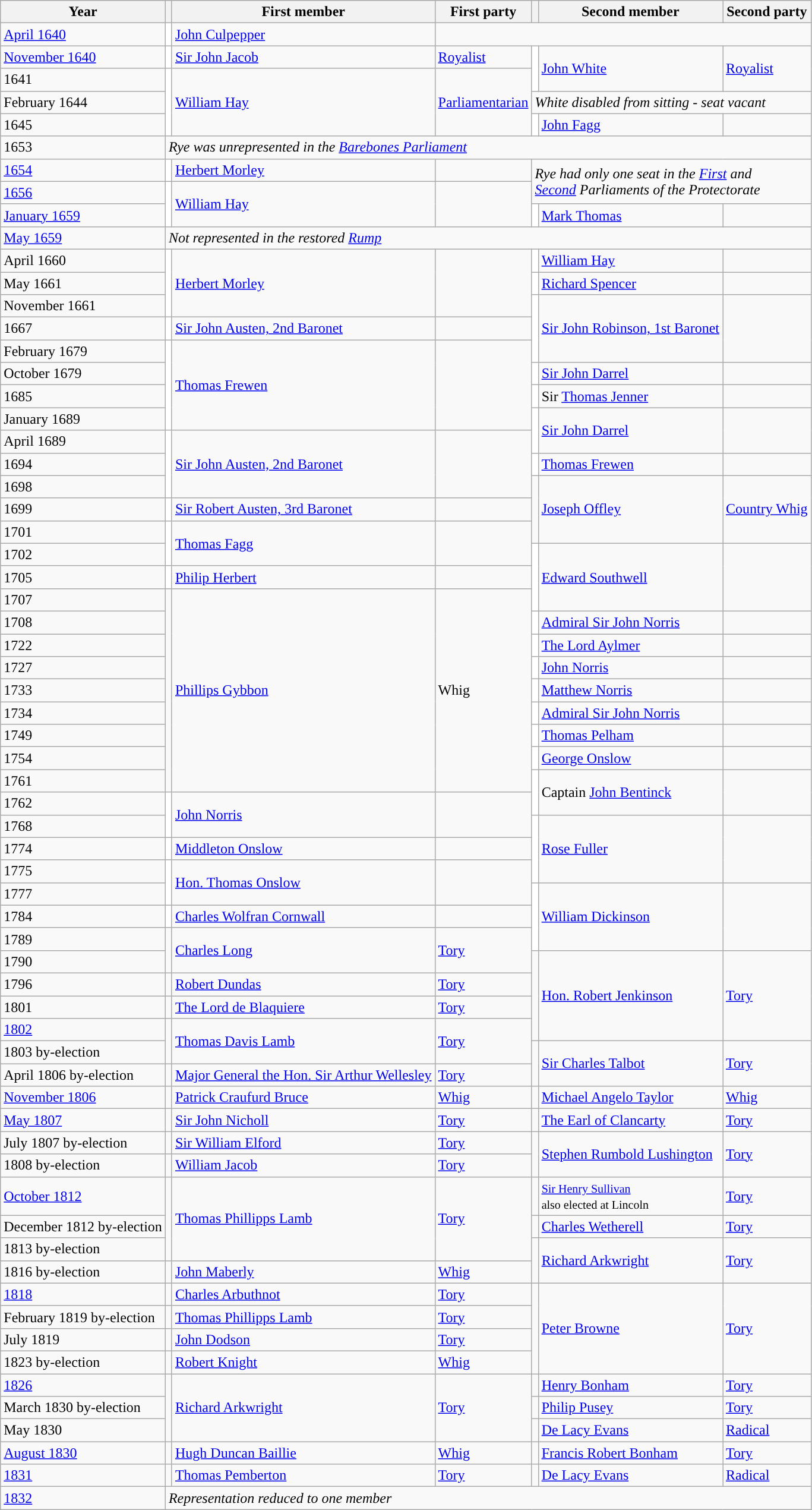<table class="wikitable">
<tr>
<th>Year</th>
<th></th>
<th>First member</th>
<th>First party</th>
<th></th>
<th>Second member</th>
<th>Second party</th>
</tr>
<tr>
<td><a href='#'>April 1640</a></td>
<td style="color:inherit;background-color: white"></td>
<td><a href='#'>John Culpepper</a></td>
</tr>
<tr>
<td><a href='#'>November 1640</a></td>
<td style="color:inherit;background-color: white"></td>
<td><a href='#'>Sir John Jacob</a></td>
<td><a href='#'>Royalist</a></td>
<td rowspan="2" style="color:inherit;background-color: white"></td>
<td rowspan="2"><a href='#'>John White</a></td>
<td rowspan="2"><a href='#'>Royalist</a></td>
</tr>
<tr>
<td>1641</td>
<td rowspan="3" style="color:inherit;background-color: white"></td>
<td rowspan="3"><a href='#'>William Hay</a></td>
<td rowspan="3"><a href='#'>Parliamentarian</a></td>
</tr>
<tr>
<td>February 1644</td>
<td colspan="3"><em>White disabled from sitting - seat vacant</em></td>
</tr>
<tr>
<td>1645</td>
<td style="color:inherit;background-color: white"></td>
<td><a href='#'>John Fagg</a></td>
<td></td>
</tr>
<tr>
<td>1653</td>
<td colspan="6"><em>Rye was unrepresented in the <a href='#'>Barebones Parliament</a></em></td>
</tr>
<tr>
<td><a href='#'>1654</a></td>
<td style="color:inherit;background-color: white"></td>
<td><a href='#'>Herbert Morley</a></td>
<td></td>
<td rowspan="2" colspan="3"><em>Rye had only one seat in the <a href='#'>First</a>  and <br> <a href='#'>Second</a> Parliaments of the Protectorate</em></td>
</tr>
<tr>
<td><a href='#'>1656</a></td>
<td rowspan="2" style="color:inherit;background-color: white"></td>
<td rowspan="2"><a href='#'>William Hay</a></td>
<td rowspan="2"></td>
</tr>
<tr>
<td><a href='#'>January 1659</a></td>
<td style="color:inherit;background-color: white"></td>
<td><a href='#'>Mark Thomas</a></td>
<td></td>
</tr>
<tr>
<td><a href='#'>May 1659</a></td>
<td colspan="6"><em>Not represented in the restored <a href='#'>Rump</a></em></td>
</tr>
<tr>
<td>April 1660</td>
<td rowspan="3" style="color:inherit;background-color: white"></td>
<td rowspan="3"><a href='#'>Herbert Morley</a></td>
<td rowspan="3"></td>
<td style="color:inherit;background-color: white"></td>
<td><a href='#'>William Hay</a></td>
<td></td>
</tr>
<tr>
<td>May 1661</td>
<td style="color:inherit;background-color: white"></td>
<td><a href='#'>Richard Spencer</a></td>
<td></td>
</tr>
<tr>
<td>November 1661</td>
<td rowspan="3" style="color:inherit;background-color: white"></td>
<td rowspan="3"><a href='#'>Sir John Robinson, 1st Baronet</a></td>
<td rowspan="3"></td>
</tr>
<tr>
<td>1667</td>
<td style="color:inherit;background-color: white"></td>
<td><a href='#'>Sir John Austen, 2nd Baronet</a></td>
<td></td>
</tr>
<tr>
<td>February 1679</td>
<td rowspan="4" style="color:inherit;background-color: white"></td>
<td rowspan="4"><a href='#'>Thomas Frewen</a></td>
<td rowspan="4"></td>
</tr>
<tr>
<td>October 1679</td>
<td style="color:inherit;background-color: white"></td>
<td><a href='#'>Sir John Darrel</a></td>
<td></td>
</tr>
<tr>
<td>1685</td>
<td style="color:inherit;background-color: white"></td>
<td>Sir <a href='#'>Thomas Jenner</a></td>
<td></td>
</tr>
<tr>
<td>January 1689</td>
<td rowspan="2" style="color:inherit;background-color: white"></td>
<td rowspan="2"><a href='#'>Sir John Darrel</a></td>
<td rowspan="2"></td>
</tr>
<tr>
<td>April 1689</td>
<td rowspan="3" style="color:inherit;background-color: white"></td>
<td rowspan="3"><a href='#'>Sir John Austen, 2nd Baronet</a></td>
<td rowspan="3"></td>
</tr>
<tr>
<td>1694</td>
<td style="color:inherit;background-color: white"></td>
<td><a href='#'>Thomas Frewen</a></td>
<td></td>
</tr>
<tr>
<td>1698</td>
<td rowspan="3" style="color:inherit;background-color: "></td>
<td rowspan="3"><a href='#'>Joseph Offley</a></td>
<td rowspan="3"><a href='#'>Country Whig</a></td>
</tr>
<tr>
<td>1699</td>
<td style="color:inherit;background-color: white"></td>
<td><a href='#'>Sir Robert Austen, 3rd Baronet</a></td>
<td></td>
</tr>
<tr>
<td>1701</td>
<td rowspan="2" style="color:inherit;background-color: white"></td>
<td rowspan="2"><a href='#'>Thomas Fagg</a></td>
<td rowspan="2"></td>
</tr>
<tr>
<td>1702</td>
<td rowspan="3" style="color:inherit;background-color: white"></td>
<td rowspan="3"><a href='#'>Edward Southwell</a></td>
<td rowspan="3"></td>
</tr>
<tr>
<td>1705</td>
<td style="color:inherit;background-color: white"></td>
<td><a href='#'>Philip Herbert</a></td>
<td></td>
</tr>
<tr>
<td>1707</td>
<td rowspan="9" style="color:inherit;background-color: "></td>
<td rowspan="9"><a href='#'>Phillips Gybbon</a></td>
<td rowspan="9">Whig</td>
</tr>
<tr>
<td>1708</td>
<td style="color:inherit;background-color: white"></td>
<td><a href='#'>Admiral Sir John Norris</a></td>
<td></td>
</tr>
<tr>
<td>1722</td>
<td style="color:inherit;background-color: white"></td>
<td><a href='#'>The Lord Aylmer</a></td>
<td></td>
</tr>
<tr>
<td>1727</td>
<td style="color:inherit;background-color: white"></td>
<td><a href='#'>John Norris</a></td>
<td></td>
</tr>
<tr>
<td>1733</td>
<td style="color:inherit;background-color: white"></td>
<td><a href='#'>Matthew Norris</a></td>
<td></td>
</tr>
<tr>
<td>1734</td>
<td style="color:inherit;background-color: white"></td>
<td><a href='#'>Admiral Sir John Norris</a></td>
<td></td>
</tr>
<tr>
<td>1749</td>
<td style="color:inherit;background-color: white"></td>
<td><a href='#'>Thomas Pelham</a></td>
<td></td>
</tr>
<tr>
<td>1754</td>
<td style="color:inherit;background-color: white"></td>
<td><a href='#'>George Onslow</a></td>
<td></td>
</tr>
<tr>
<td>1761</td>
<td rowspan="2" style="color:inherit;background-color: white"></td>
<td rowspan="2">Captain <a href='#'>John Bentinck</a></td>
<td rowspan="2"></td>
</tr>
<tr>
<td>1762</td>
<td rowspan="2" style="color:inherit;background-color: white"></td>
<td rowspan="2"><a href='#'>John Norris</a></td>
<td rowspan="2"></td>
</tr>
<tr>
<td>1768</td>
<td rowspan="3" style="color:inherit;background-color: white"></td>
<td rowspan="3"><a href='#'>Rose Fuller</a></td>
<td rowspan="3"></td>
</tr>
<tr>
<td>1774</td>
<td style="color:inherit;background-color: white"></td>
<td><a href='#'>Middleton Onslow</a></td>
<td></td>
</tr>
<tr>
<td>1775</td>
<td rowspan="2" style="color:inherit;background-color: white"></td>
<td rowspan="2"><a href='#'>Hon. Thomas Onslow</a></td>
<td rowspan="2"></td>
</tr>
<tr>
<td>1777</td>
<td rowspan="3" style="color:inherit;background-color: white"></td>
<td rowspan="3"><a href='#'>William Dickinson</a></td>
<td rowspan="3"></td>
</tr>
<tr>
<td>1784</td>
<td style="color:inherit;background-color: white"></td>
<td><a href='#'>Charles Wolfran Cornwall</a></td>
<td></td>
</tr>
<tr>
<td>1789</td>
<td rowspan="2" style="color:inherit;background-color: "></td>
<td rowspan="2"><a href='#'>Charles Long</a></td>
<td rowspan="2"><a href='#'>Tory</a></td>
</tr>
<tr>
<td>1790</td>
<td rowspan="4" style="color:inherit;background-color: "></td>
<td rowspan="4"><a href='#'>Hon. Robert Jenkinson</a></td>
<td rowspan="4"><a href='#'>Tory</a></td>
</tr>
<tr>
<td>1796</td>
<td style="color:inherit;background-color: "></td>
<td><a href='#'>Robert Dundas</a></td>
<td><a href='#'>Tory</a></td>
</tr>
<tr>
<td>1801</td>
<td style="color:inherit;background-color: "></td>
<td><a href='#'>The Lord de Blaquiere</a></td>
<td><a href='#'>Tory</a></td>
</tr>
<tr>
<td><a href='#'>1802</a></td>
<td rowspan="2" style="color:inherit;background-color: "></td>
<td rowspan="2"><a href='#'>Thomas Davis Lamb</a></td>
<td rowspan="2"><a href='#'>Tory</a></td>
</tr>
<tr>
<td>1803 by-election</td>
<td rowspan="2" style="color:inherit;background-color: "></td>
<td rowspan="2"><a href='#'>Sir Charles Talbot</a></td>
<td rowspan="2"><a href='#'>Tory</a></td>
</tr>
<tr>
<td>April 1806 by-election</td>
<td style="color:inherit;background-color: "></td>
<td><a href='#'>Major General the Hon. Sir Arthur Wellesley</a></td>
<td><a href='#'>Tory</a></td>
</tr>
<tr>
<td><a href='#'>November 1806</a></td>
<td style="color:inherit;background-color: "></td>
<td><a href='#'>Patrick Craufurd Bruce</a></td>
<td><a href='#'>Whig</a></td>
<td style="color:inherit;background-color: "></td>
<td><a href='#'>Michael Angelo Taylor</a></td>
<td><a href='#'>Whig</a></td>
</tr>
<tr>
<td><a href='#'>May 1807</a></td>
<td style="color:inherit;background-color: "></td>
<td><a href='#'>Sir John Nicholl</a></td>
<td><a href='#'>Tory</a></td>
<td style="color:inherit;background-color: "></td>
<td><a href='#'>The Earl of Clancarty</a></td>
<td><a href='#'>Tory</a></td>
</tr>
<tr>
<td>July 1807 by-election</td>
<td style="color:inherit;background-color: "></td>
<td><a href='#'>Sir William Elford</a></td>
<td><a href='#'>Tory</a></td>
<td rowspan="2" style="color:inherit;background-color: "></td>
<td rowspan="2"><a href='#'>Stephen Rumbold Lushington</a></td>
<td rowspan="2"><a href='#'>Tory</a></td>
</tr>
<tr>
<td>1808 by-election</td>
<td style="color:inherit;background-color: "></td>
<td><a href='#'>William Jacob</a></td>
<td><a href='#'>Tory</a></td>
</tr>
<tr>
<td><a href='#'>October 1812</a></td>
<td rowspan="3" style="color:inherit;background-color: "></td>
<td rowspan="3"><a href='#'>Thomas Phillipps Lamb</a></td>
<td rowspan="3"><a href='#'>Tory</a></td>
<td style="color:inherit;background-color: "></td>
<td><small><a href='#'>Sir Henry Sullivan</a><br>also elected at Lincoln</small></td>
<td><a href='#'>Tory</a></td>
</tr>
<tr>
<td>December 1812 by-election</td>
<td style="color:inherit;background-color: "></td>
<td><a href='#'>Charles Wetherell</a></td>
<td><a href='#'>Tory</a></td>
</tr>
<tr>
<td>1813 by-election</td>
<td rowspan="2" style="color:inherit;background-color: "></td>
<td rowspan="2"><a href='#'>Richard Arkwright</a></td>
<td rowspan="2"><a href='#'>Tory</a></td>
</tr>
<tr>
<td>1816 by-election</td>
<td style="color:inherit;background-color: "></td>
<td><a href='#'>John Maberly</a></td>
<td><a href='#'>Whig</a></td>
</tr>
<tr>
<td><a href='#'>1818</a></td>
<td style="color:inherit;background-color: "></td>
<td><a href='#'>Charles Arbuthnot</a></td>
<td><a href='#'>Tory</a></td>
<td rowspan="4" style="color:inherit;background-color: "></td>
<td rowspan="4"><a href='#'>Peter Browne</a></td>
<td rowspan="4"><a href='#'>Tory</a></td>
</tr>
<tr>
<td>February 1819 by-election</td>
<td style="color:inherit;background-color: "></td>
<td><a href='#'>Thomas Phillipps Lamb</a></td>
<td><a href='#'>Tory</a></td>
</tr>
<tr>
<td>July 1819</td>
<td style="color:inherit;background-color: "></td>
<td><a href='#'>John Dodson</a></td>
<td><a href='#'>Tory</a></td>
</tr>
<tr>
<td>1823 by-election</td>
<td style="color:inherit;background-color: "></td>
<td><a href='#'>Robert Knight</a></td>
<td><a href='#'>Whig</a></td>
</tr>
<tr>
<td><a href='#'>1826</a></td>
<td rowspan="3" style="color:inherit;background-color: "></td>
<td rowspan="3"><a href='#'>Richard Arkwright</a></td>
<td rowspan="3"><a href='#'>Tory</a></td>
<td style="color:inherit;background-color: "></td>
<td><a href='#'>Henry Bonham</a></td>
<td><a href='#'>Tory</a></td>
</tr>
<tr>
<td>March 1830 by-election</td>
<td style="color:inherit;background-color: "></td>
<td><a href='#'>Philip Pusey</a></td>
<td><a href='#'>Tory</a></td>
</tr>
<tr>
<td>May 1830</td>
<td style="color:inherit;background-color: "></td>
<td><a href='#'>De Lacy Evans</a></td>
<td><a href='#'>Radical</a></td>
</tr>
<tr>
<td><a href='#'>August 1830</a></td>
<td style="color:inherit;background-color: "></td>
<td><a href='#'>Hugh Duncan Baillie</a></td>
<td><a href='#'>Whig</a></td>
<td style="color:inherit;background-color: "></td>
<td><a href='#'>Francis Robert Bonham</a></td>
<td><a href='#'>Tory</a></td>
</tr>
<tr>
<td><a href='#'>1831</a></td>
<td style="color:inherit;background-color: "></td>
<td><a href='#'>Thomas Pemberton</a></td>
<td><a href='#'>Tory</a></td>
<td style="color:inherit;background-color: "></td>
<td><a href='#'>De Lacy Evans</a></td>
<td><a href='#'>Radical</a></td>
</tr>
<tr>
<td><a href='#'>1832</a></td>
<td colspan="6"><em>Representation reduced to one member</em></td>
</tr>
</table>
